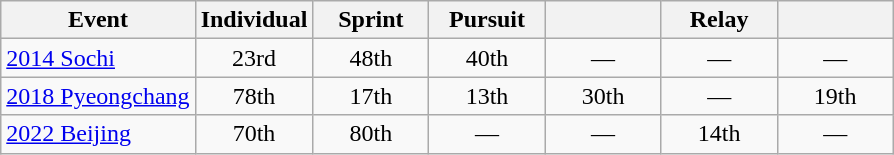<table class="wikitable" style="text-align: center;">
<tr ">
<th>Event</th>
<th style="width:70px;">Individual</th>
<th style="width:70px;">Sprint</th>
<th style="width:70px;">Pursuit</th>
<th style="width:70px;"></th>
<th style="width:70px;">Relay</th>
<th style="width:70px;"></th>
</tr>
<tr>
<td align=left> <a href='#'>2014 Sochi</a></td>
<td>23rd</td>
<td>48th</td>
<td>40th</td>
<td>—</td>
<td>—</td>
<td>—</td>
</tr>
<tr>
<td align=left> <a href='#'>2018 Pyeongchang</a></td>
<td>78th</td>
<td>17th</td>
<td>13th</td>
<td>30th</td>
<td>—</td>
<td>19th</td>
</tr>
<tr>
<td align="left"> <a href='#'>2022 Beijing</a></td>
<td>70th</td>
<td>80th</td>
<td>—</td>
<td>—</td>
<td>14th</td>
<td>—</td>
</tr>
</table>
